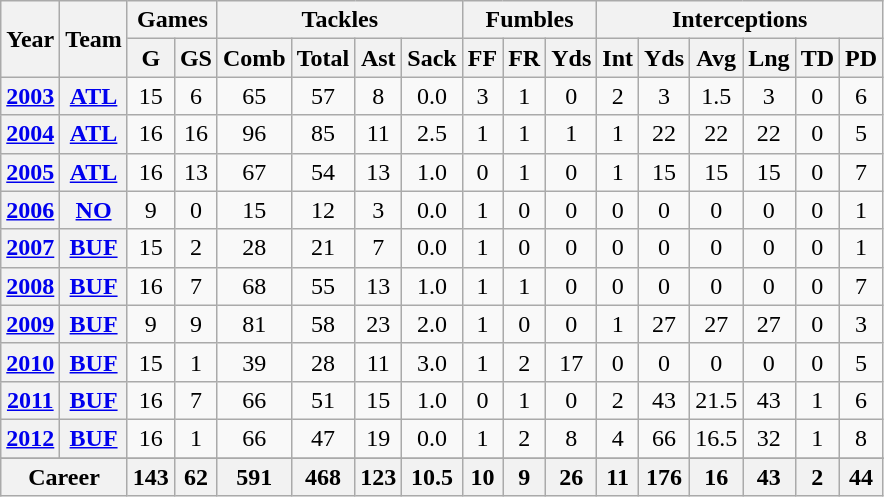<table class=wikitable style="text-align:center;">
<tr>
<th rowspan="2">Year</th>
<th rowspan="2">Team</th>
<th colspan="2">Games</th>
<th colspan="4">Tackles</th>
<th colspan="3">Fumbles</th>
<th colspan="6">Interceptions</th>
</tr>
<tr>
<th>G</th>
<th>GS</th>
<th>Comb</th>
<th>Total</th>
<th>Ast</th>
<th>Sack</th>
<th>FF</th>
<th>FR</th>
<th>Yds</th>
<th>Int</th>
<th>Yds</th>
<th>Avg</th>
<th>Lng</th>
<th>TD</th>
<th>PD</th>
</tr>
<tr>
<th><a href='#'>2003</a></th>
<th><a href='#'>ATL</a></th>
<td>15</td>
<td>6</td>
<td>65</td>
<td>57</td>
<td>8</td>
<td>0.0</td>
<td>3</td>
<td>1</td>
<td>0</td>
<td>2</td>
<td>3</td>
<td>1.5</td>
<td>3</td>
<td>0</td>
<td>6</td>
</tr>
<tr>
<th><a href='#'>2004</a></th>
<th><a href='#'>ATL</a></th>
<td>16</td>
<td>16</td>
<td>96</td>
<td>85</td>
<td>11</td>
<td>2.5</td>
<td>1</td>
<td>1</td>
<td>1</td>
<td>1</td>
<td>22</td>
<td>22</td>
<td>22</td>
<td>0</td>
<td>5</td>
</tr>
<tr>
<th><a href='#'>2005</a></th>
<th><a href='#'>ATL</a></th>
<td>16</td>
<td>13</td>
<td>67</td>
<td>54</td>
<td>13</td>
<td>1.0</td>
<td>0</td>
<td>1</td>
<td>0</td>
<td>1</td>
<td>15</td>
<td>15</td>
<td>15</td>
<td>0</td>
<td>7</td>
</tr>
<tr>
<th><a href='#'>2006</a></th>
<th><a href='#'>NO</a></th>
<td>9</td>
<td>0</td>
<td>15</td>
<td>12</td>
<td>3</td>
<td>0.0</td>
<td>1</td>
<td>0</td>
<td>0</td>
<td>0</td>
<td>0</td>
<td>0</td>
<td>0</td>
<td>0</td>
<td>1</td>
</tr>
<tr>
<th><a href='#'>2007</a></th>
<th><a href='#'>BUF</a></th>
<td>15</td>
<td>2</td>
<td>28</td>
<td>21</td>
<td>7</td>
<td>0.0</td>
<td>1</td>
<td>0</td>
<td>0</td>
<td>0</td>
<td>0</td>
<td>0</td>
<td>0</td>
<td>0</td>
<td>1</td>
</tr>
<tr>
<th><a href='#'>2008</a></th>
<th><a href='#'>BUF</a></th>
<td>16</td>
<td>7</td>
<td>68</td>
<td>55</td>
<td>13</td>
<td>1.0</td>
<td>1</td>
<td>1</td>
<td>0</td>
<td>0</td>
<td>0</td>
<td>0</td>
<td>0</td>
<td>0</td>
<td>7</td>
</tr>
<tr>
<th><a href='#'>2009</a></th>
<th><a href='#'>BUF</a></th>
<td>9</td>
<td>9</td>
<td>81</td>
<td>58</td>
<td>23</td>
<td>2.0</td>
<td>1</td>
<td>0</td>
<td>0</td>
<td>1</td>
<td>27</td>
<td>27</td>
<td>27</td>
<td>0</td>
<td>3</td>
</tr>
<tr>
<th><a href='#'>2010</a></th>
<th><a href='#'>BUF</a></th>
<td>15</td>
<td>1</td>
<td>39</td>
<td>28</td>
<td>11</td>
<td>3.0</td>
<td>1</td>
<td>2</td>
<td>17</td>
<td>0</td>
<td>0</td>
<td>0</td>
<td>0</td>
<td>0</td>
<td>5</td>
</tr>
<tr>
<th><a href='#'>2011</a></th>
<th><a href='#'>BUF</a></th>
<td>16</td>
<td>7</td>
<td>66</td>
<td>51</td>
<td>15</td>
<td>1.0</td>
<td>0</td>
<td>1</td>
<td>0</td>
<td>2</td>
<td>43</td>
<td>21.5</td>
<td>43</td>
<td>1</td>
<td>6</td>
</tr>
<tr>
<th><a href='#'>2012</a></th>
<th><a href='#'>BUF</a></th>
<td>16</td>
<td>1</td>
<td>66</td>
<td>47</td>
<td>19</td>
<td>0.0</td>
<td>1</td>
<td>2</td>
<td>8</td>
<td>4</td>
<td>66</td>
<td>16.5</td>
<td>32</td>
<td>1</td>
<td>8</td>
</tr>
<tr>
</tr>
<tr class="sortbottom">
<th colspan=2>Career</th>
<th>143</th>
<th>62</th>
<th>591</th>
<th>468</th>
<th>123</th>
<th>10.5</th>
<th>10</th>
<th>9</th>
<th>26</th>
<th>11</th>
<th>176</th>
<th>16</th>
<th>43</th>
<th>2</th>
<th>44</th>
</tr>
</table>
